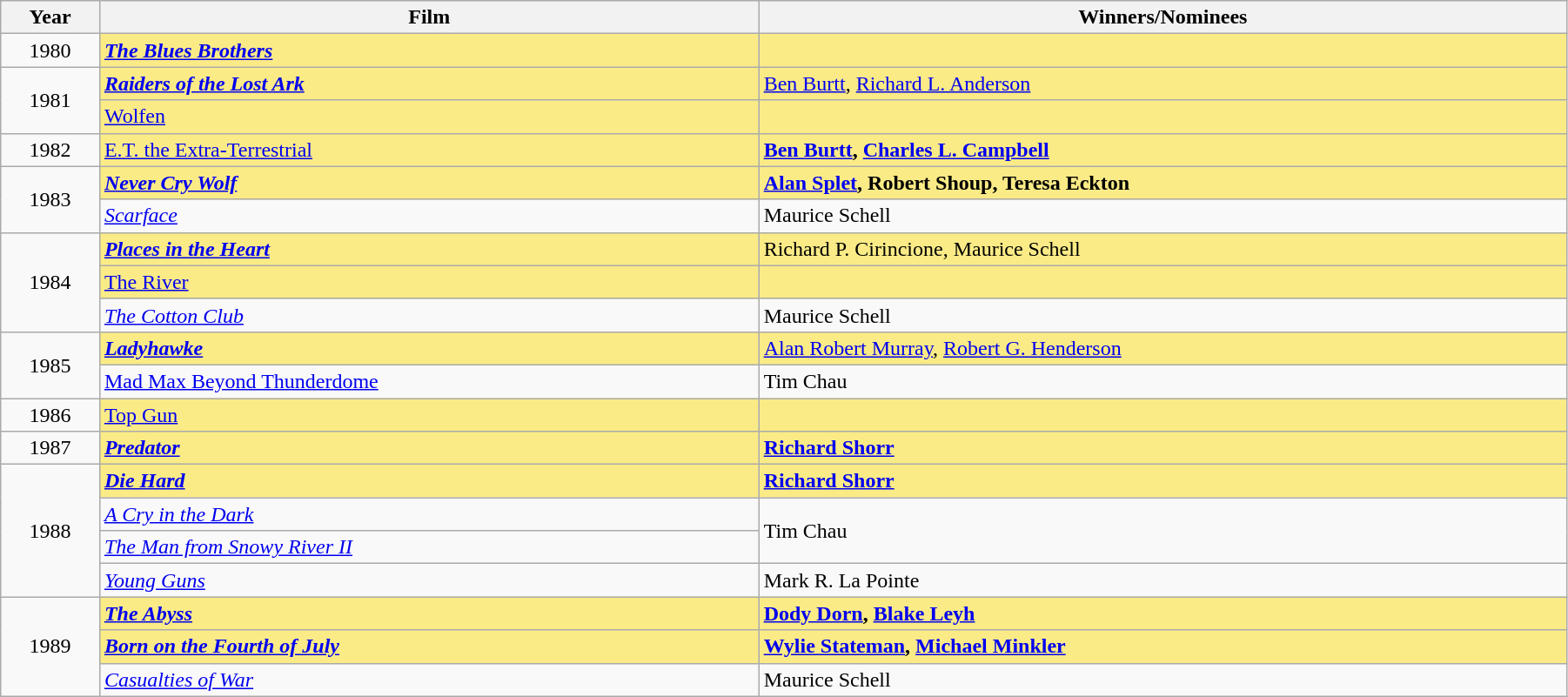<table class="wikitable" width="95%" cellpadding="5">
<tr>
<th width="6%">Year</th>
<th width="40%">Film</th>
<th width="49%">Winners/Nominees</th>
</tr>
<tr>
<td rowspan=1 style="text-align:center">1980</td>
<td style="background:#FAEB86;"><strong><em><a href='#'>The Blues Brothers</a></em></strong></td>
<td style="background:#FAEB86;"></td>
</tr>
<tr>
<td rowspan=2 style="text-align:center">1981</td>
<td style="background:#FAEB86;"><strong><em><a href='#'>Raiders of the Lost Ark</a><em> <strong></td>
<td style="background:#FAEB86;"></strong><a href='#'>Ben Burtt</a>, <a href='#'>Richard L. Anderson</a><strong></td>
</tr>
<tr>
<td style="background:#FAEB86;"></em></strong><a href='#'>Wolfen</a><strong><em></td>
<td style="background:#FAEB86;"></td>
</tr>
<tr>
<td rowspan=1 style="text-align:center">1982</td>
<td style="background:#FAEB86;"></em></strong><a href='#'>E.T. the Extra-Terrestrial</a></em> </strong></td>
<td style="background:#FAEB86;"><strong><a href='#'>Ben Burtt</a>, <a href='#'>Charles L. Campbell</a></strong></td>
</tr>
<tr>
<td rowspan=2 style="text-align:center">1983</td>
<td style="background:#FAEB86;"><strong><em><a href='#'>Never Cry Wolf</a></em></strong></td>
<td style="background:#FAEB86;"><strong><a href='#'>Alan Splet</a>, Robert Shoup, Teresa Eckton</strong></td>
</tr>
<tr>
<td><em><a href='#'>Scarface</a></em></td>
<td>Maurice Schell</td>
</tr>
<tr>
<td rowspan=3 style="text-align:center">1984</td>
<td style="background:#FAEB86;"><strong><em><a href='#'>Places in the Heart</a><em> <strong></td>
<td style="background:#FAEB86;"></strong>Richard P. Cirincione, Maurice Schell<strong></td>
</tr>
<tr>
<td style="background:#FAEB86;"></em></strong><a href='#'>The River</a></em> </strong></td>
<td style="background:#FAEB86;"></td>
</tr>
<tr>
<td><em><a href='#'>The Cotton Club</a></em></td>
<td>Maurice Schell</td>
</tr>
<tr>
<td rowspan=2 style="text-align:center">1985</td>
<td style="background:#FAEB86;"><strong><em><a href='#'>Ladyhawke</a><em> <strong></td>
<td style="background:#FAEB86;"></strong><a href='#'>Alan Robert Murray</a>, <a href='#'>Robert G. Henderson</a><strong></td>
</tr>
<tr>
<td></em><a href='#'>Mad Max Beyond Thunderdome</a><em></td>
<td>Tim Chau</td>
</tr>
<tr>
<td rowspan=1 style="text-align:center">1986</td>
<td style="background:#FAEB86;"></em></strong><a href='#'>Top Gun</a></em> </strong></td>
<td style="background:#FAEB86;"></td>
</tr>
<tr>
<td rowspan=1 style="text-align:center">1987</td>
<td style="background:#FAEB86;"><strong><em><a href='#'>Predator</a></em></strong></td>
<td style="background:#FAEB86;"><strong><a href='#'>Richard Shorr</a></strong></td>
</tr>
<tr>
<td rowspan=4 style="text-align:center">1988</td>
<td style="background:#FAEB86;"><strong><em><a href='#'>Die Hard</a></em></strong></td>
<td style="background:#FAEB86;"><strong><a href='#'>Richard Shorr</a></strong></td>
</tr>
<tr>
<td><em><a href='#'>A Cry in the Dark</a></em></td>
<td rowspan="2">Tim Chau</td>
</tr>
<tr>
<td><em><a href='#'>The Man from Snowy River II</a></em></td>
</tr>
<tr>
<td><em><a href='#'>Young Guns</a></em></td>
<td>Mark R. La Pointe</td>
</tr>
<tr>
<td rowspan=3 style="text-align:center">1989</td>
<td style="background:#FAEB86;"><strong><em><a href='#'>The Abyss</a></em></strong></td>
<td style="background:#FAEB86;"><strong><a href='#'>Dody Dorn</a>, <a href='#'>Blake Leyh</a></strong></td>
</tr>
<tr>
<td style="background:#FAEB86;"><strong><em><a href='#'>Born on the Fourth of July</a></em></strong></td>
<td style="background:#FAEB86;"><strong><a href='#'>Wylie Stateman</a>, <a href='#'>Michael Minkler</a></strong></td>
</tr>
<tr>
<td><em><a href='#'>Casualties of War</a></em></td>
<td>Maurice Schell</td>
</tr>
</table>
